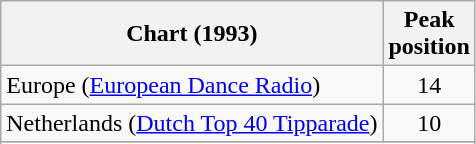<table Class = "wikitable sortable">
<tr>
<th>Chart (1993)</th>
<th>Peak<br>position</th>
</tr>
<tr>
<td>Europe (<a href='#'>European Dance Radio</a>)</td>
<td align="center">14</td>
</tr>
<tr>
<td>Netherlands (<a href='#'>Dutch Top 40 Tipparade</a>)</td>
<td align=center>10</td>
</tr>
<tr>
</tr>
<tr>
</tr>
<tr>
</tr>
<tr>
</tr>
<tr>
</tr>
<tr>
</tr>
<tr>
</tr>
<tr>
</tr>
</table>
